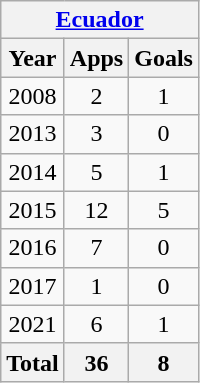<table class="wikitable" style="text-align:center">
<tr>
<th colspan=3><a href='#'>Ecuador</a></th>
</tr>
<tr>
<th>Year</th>
<th>Apps</th>
<th>Goals</th>
</tr>
<tr>
<td>2008</td>
<td>2</td>
<td>1</td>
</tr>
<tr>
<td>2013</td>
<td>3</td>
<td>0</td>
</tr>
<tr>
<td>2014</td>
<td>5</td>
<td>1</td>
</tr>
<tr>
<td>2015</td>
<td>12</td>
<td>5</td>
</tr>
<tr>
<td>2016</td>
<td>7</td>
<td>0</td>
</tr>
<tr>
<td>2017</td>
<td>1</td>
<td>0</td>
</tr>
<tr>
<td>2021</td>
<td>6</td>
<td>1</td>
</tr>
<tr>
<th>Total</th>
<th>36</th>
<th>8</th>
</tr>
</table>
